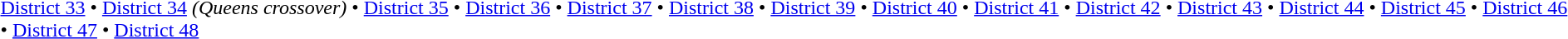<table id=toc class=toc summary=Contents>
<tr>
<td align=left><br><a href='#'>District 33</a> • <a href='#'>District 34</a> <em>(Queens crossover)</em> • <a href='#'>District 35</a> • <a href='#'>District 36</a> • <a href='#'>District 37</a> • <a href='#'>District 38</a> • <a href='#'>District 39</a> • <a href='#'>District 40</a> • <a href='#'>District 41</a> • <a href='#'>District 42</a> • <a href='#'>District 43</a> • <a href='#'>District 44</a> • <a href='#'>District 45</a> • <a href='#'>District 46</a> • <a href='#'>District 47</a> • <a href='#'>District 48</a></td>
</tr>
</table>
